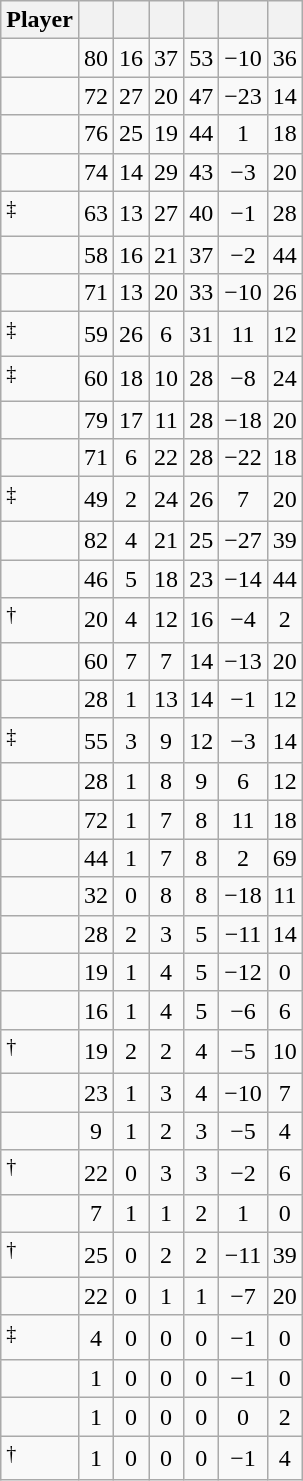<table class="wikitable sortable" style="text-align:center;">
<tr>
<th>Player</th>
<th></th>
<th></th>
<th></th>
<th></th>
<th data-sort-type="number"></th>
<th></th>
</tr>
<tr>
<td style="text-align:left;"></td>
<td>80</td>
<td>16</td>
<td>37</td>
<td>53</td>
<td>−10</td>
<td>36</td>
</tr>
<tr>
<td style="text-align:left;"></td>
<td>72</td>
<td>27</td>
<td>20</td>
<td>47</td>
<td>−23</td>
<td>14</td>
</tr>
<tr>
<td style="text-align:left;"></td>
<td>76</td>
<td>25</td>
<td>19</td>
<td>44</td>
<td>1</td>
<td>18</td>
</tr>
<tr>
<td style="text-align:left;"></td>
<td>74</td>
<td>14</td>
<td>29</td>
<td>43</td>
<td>−3</td>
<td>20</td>
</tr>
<tr>
<td style="text-align:left;"><sup>‡</sup></td>
<td>63</td>
<td>13</td>
<td>27</td>
<td>40</td>
<td>−1</td>
<td>28</td>
</tr>
<tr>
<td style="text-align:left;"></td>
<td>58</td>
<td>16</td>
<td>21</td>
<td>37</td>
<td>−2</td>
<td>44</td>
</tr>
<tr>
<td style="text-align:left;"></td>
<td>71</td>
<td>13</td>
<td>20</td>
<td>33</td>
<td>−10</td>
<td>26</td>
</tr>
<tr>
<td style="text-align:left;"><sup>‡</sup></td>
<td>59</td>
<td>26</td>
<td>6</td>
<td>31</td>
<td>11</td>
<td>12</td>
</tr>
<tr>
<td style="text-align:left;"><sup>‡</sup></td>
<td>60</td>
<td>18</td>
<td>10</td>
<td>28</td>
<td>−8</td>
<td>24</td>
</tr>
<tr>
<td style="text-align:left;"></td>
<td>79</td>
<td>17</td>
<td>11</td>
<td>28</td>
<td>−18</td>
<td>20</td>
</tr>
<tr>
<td style="text-align:left;"></td>
<td>71</td>
<td>6</td>
<td>22</td>
<td>28</td>
<td>−22</td>
<td>18</td>
</tr>
<tr>
<td style="text-align:left;"><sup>‡</sup></td>
<td>49</td>
<td>2</td>
<td>24</td>
<td>26</td>
<td>7</td>
<td>20</td>
</tr>
<tr>
<td style="text-align:left;"></td>
<td>82</td>
<td>4</td>
<td>21</td>
<td>25</td>
<td>−27</td>
<td>39</td>
</tr>
<tr>
<td style="text-align:left;"></td>
<td>46</td>
<td>5</td>
<td>18</td>
<td>23</td>
<td>−14</td>
<td>44</td>
</tr>
<tr>
<td style="text-align:left;"><sup>†</sup></td>
<td>20</td>
<td>4</td>
<td>12</td>
<td>16</td>
<td>−4</td>
<td>2</td>
</tr>
<tr>
<td style="text-align:left;"></td>
<td>60</td>
<td>7</td>
<td>7</td>
<td>14</td>
<td>−13</td>
<td>20</td>
</tr>
<tr>
<td style="text-align:left;"></td>
<td>28</td>
<td>1</td>
<td>13</td>
<td>14</td>
<td>−1</td>
<td>12</td>
</tr>
<tr>
<td style="text-align:left;"><sup>‡</sup></td>
<td>55</td>
<td>3</td>
<td>9</td>
<td>12</td>
<td>−3</td>
<td>14</td>
</tr>
<tr>
<td style="text-align:left;"></td>
<td>28</td>
<td>1</td>
<td>8</td>
<td>9</td>
<td>6</td>
<td>12</td>
</tr>
<tr>
<td style="text-align:left;"></td>
<td>72</td>
<td>1</td>
<td>7</td>
<td>8</td>
<td>11</td>
<td>18</td>
</tr>
<tr>
<td style="text-align:left;"></td>
<td>44</td>
<td>1</td>
<td>7</td>
<td>8</td>
<td>2</td>
<td>69</td>
</tr>
<tr>
<td style="text-align:left;"></td>
<td>32</td>
<td>0</td>
<td>8</td>
<td>8</td>
<td>−18</td>
<td>11</td>
</tr>
<tr>
<td style="text-align:left;"></td>
<td>28</td>
<td>2</td>
<td>3</td>
<td>5</td>
<td>−11</td>
<td>14</td>
</tr>
<tr>
<td style="text-align:left;"></td>
<td>19</td>
<td>1</td>
<td>4</td>
<td>5</td>
<td>−12</td>
<td>0</td>
</tr>
<tr>
<td style="text-align:left;"></td>
<td>16</td>
<td>1</td>
<td>4</td>
<td>5</td>
<td>−6</td>
<td>6</td>
</tr>
<tr>
<td style="text-align:left;"><sup>†</sup></td>
<td>19</td>
<td>2</td>
<td>2</td>
<td>4</td>
<td>−5</td>
<td>10</td>
</tr>
<tr>
<td style="text-align:left;"></td>
<td>23</td>
<td>1</td>
<td>3</td>
<td>4</td>
<td>−10</td>
<td>7</td>
</tr>
<tr>
<td style="text-align:left;"></td>
<td>9</td>
<td>1</td>
<td>2</td>
<td>3</td>
<td>−5</td>
<td>4</td>
</tr>
<tr>
<td style="text-align:left;"><sup>†</sup></td>
<td>22</td>
<td>0</td>
<td>3</td>
<td>3</td>
<td>−2</td>
<td>6</td>
</tr>
<tr>
<td style="text-align:left;"></td>
<td>7</td>
<td>1</td>
<td>1</td>
<td>2</td>
<td>1</td>
<td>0</td>
</tr>
<tr>
<td style="text-align:left;"><sup>†</sup></td>
<td>25</td>
<td>0</td>
<td>2</td>
<td>2</td>
<td>−11</td>
<td>39</td>
</tr>
<tr>
<td style="text-align:left;"></td>
<td>22</td>
<td>0</td>
<td>1</td>
<td>1</td>
<td>−7</td>
<td>20</td>
</tr>
<tr>
<td style="text-align:left;"><sup>‡</sup></td>
<td>4</td>
<td>0</td>
<td>0</td>
<td>0</td>
<td>−1</td>
<td>0</td>
</tr>
<tr>
<td style="text-align:left;"></td>
<td>1</td>
<td>0</td>
<td>0</td>
<td>0</td>
<td>−1</td>
<td>0</td>
</tr>
<tr>
<td style="text-align:left;"></td>
<td>1</td>
<td>0</td>
<td>0</td>
<td>0</td>
<td>0</td>
<td>2</td>
</tr>
<tr>
<td style="text-align:left;"><sup>†</sup></td>
<td>1</td>
<td>0</td>
<td>0</td>
<td>0</td>
<td>−1</td>
<td>4</td>
</tr>
</table>
